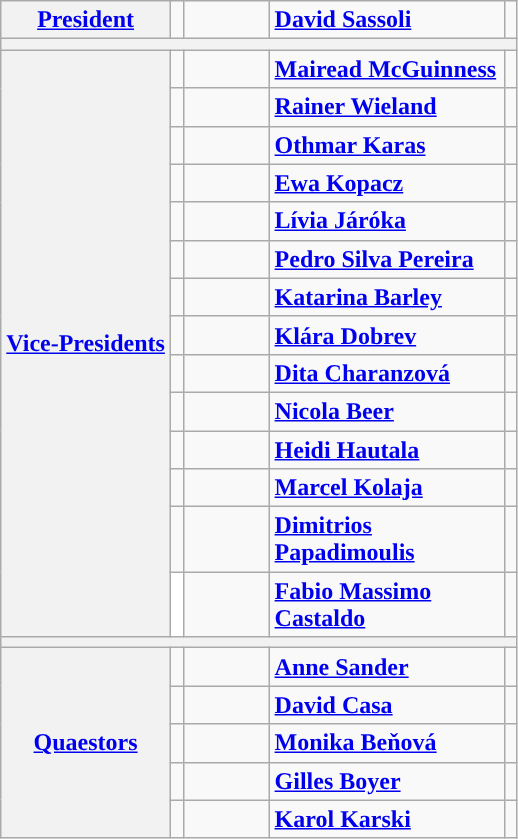<table class="wikitable">
<tr>
<th><strong><a href='#'>President</a></strong></th>
<td style="width:1px;" style="background-color:"></td>
<td style="width:50px;"><strong></strong></td>
<td style="width:150px;"><strong><a href='#'>David Sassoli</a></strong></td>
<td></td>
</tr>
<tr>
<th colspan="5"></th>
</tr>
<tr>
<th rowspan="14"><strong><a href='#'>Vice-Presidents</a></strong></th>
<td style="background-color:"></td>
<td><strong></strong></td>
<td><strong><a href='#'>Mairead McGuinness</a></strong></td>
<td></td>
</tr>
<tr>
<td style="background-color:"></td>
<td><strong></strong></td>
<td><strong><a href='#'>Rainer Wieland</a></strong></td>
<td></td>
</tr>
<tr>
<td style="background-color:"></td>
<td><strong></strong></td>
<td><strong><a href='#'>Othmar Karas</a></strong></td>
<td></td>
</tr>
<tr>
<td style="background-color:"></td>
<td><strong></strong></td>
<td><strong><a href='#'>Ewa Kopacz</a></strong></td>
<td></td>
</tr>
<tr>
<td style="background-color:"></td>
<td><strong></strong></td>
<td><strong><a href='#'>Lívia Járóka</a></strong></td>
<td></td>
</tr>
<tr>
<td style="background-color:"></td>
<td><strong></strong></td>
<td><strong><a href='#'>Pedro Silva Pereira</a></strong></td>
<td></td>
</tr>
<tr>
<td style="background-color:"></td>
<td><strong></strong></td>
<td><strong><a href='#'>Katarina Barley</a></strong></td>
<td></td>
</tr>
<tr>
<td style="background-color:"></td>
<td><strong></strong></td>
<td><strong><a href='#'>Klára Dobrev</a></strong></td>
<td></td>
</tr>
<tr>
<td style="background-color:"></td>
<td><strong></strong></td>
<td><strong><a href='#'>Dita Charanzová</a></strong></td>
<td></td>
</tr>
<tr>
<td style="background-color:"></td>
<td><strong></strong></td>
<td><strong><a href='#'>Nicola Beer</a></strong></td>
<td></td>
</tr>
<tr>
<td style="background:"></td>
<td><strong></strong></td>
<td><strong><a href='#'>Heidi Hautala</a></strong></td>
<td></td>
</tr>
<tr>
<td style="background:"></td>
<td><strong></strong></td>
<td><strong><a href='#'>Marcel Kolaja</a></strong></td>
<td></td>
</tr>
<tr>
<td style="background-color:"></td>
<td><strong></strong></td>
<td><strong><a href='#'>Dimitrios Papadimoulis</a></strong></td>
<td></td>
</tr>
<tr>
<td style="background-color:white"></td>
<td><strong></strong></td>
<td><strong><a href='#'>Fabio Massimo Castaldo</a></strong></td>
<td></td>
</tr>
<tr>
<th colspan="5"></th>
</tr>
<tr>
<th rowspan="5"><strong><a href='#'>Quaestors</a></strong></th>
<td style="background-color:"></td>
<td><strong></strong></td>
<td><strong><a href='#'>Anne Sander</a></strong></td>
<td></td>
</tr>
<tr>
<td style="background-color:"></td>
<td><strong></strong></td>
<td><strong><a href='#'>David Casa</a></strong></td>
<td></td>
</tr>
<tr>
<td style="background-color:"></td>
<td><strong></strong></td>
<td><strong><a href='#'>Monika Beňová</a></strong></td>
<td></td>
</tr>
<tr>
<td style="background-color:"></td>
<td><strong></strong></td>
<td><strong><a href='#'>Gilles Boyer</a></strong></td>
<td></td>
</tr>
<tr>
<td style="background:"></td>
<td><strong></strong></td>
<td><strong><a href='#'>Karol Karski</a></strong></td>
<td></td>
</tr>
</table>
